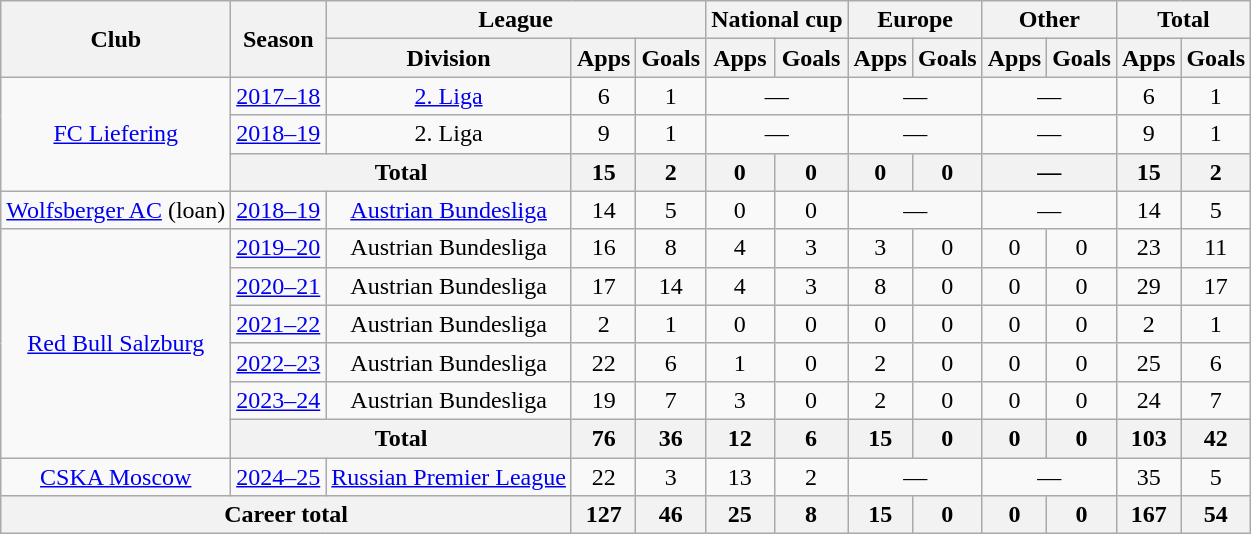<table class="wikitable" style="text-align:center">
<tr>
<th rowspan="2">Club</th>
<th rowspan="2">Season</th>
<th colspan="3">League</th>
<th colspan="2">National cup</th>
<th colspan="2">Europe</th>
<th colspan="2">Other</th>
<th colspan="2">Total</th>
</tr>
<tr>
<th>Division</th>
<th>Apps</th>
<th>Goals</th>
<th>Apps</th>
<th>Goals</th>
<th>Apps</th>
<th>Goals</th>
<th>Apps</th>
<th>Goals</th>
<th>Apps</th>
<th>Goals</th>
</tr>
<tr>
<td rowspan="3"><a href='#'>FC Liefering</a></td>
<td><a href='#'>2017–18</a></td>
<td><a href='#'>2. Liga</a></td>
<td>6</td>
<td>1</td>
<td colspan="2">—</td>
<td colspan="2">—</td>
<td colspan="2">—</td>
<td>6</td>
<td>1</td>
</tr>
<tr>
<td><a href='#'>2018–19</a></td>
<td>2. Liga</td>
<td>9</td>
<td>1</td>
<td colspan="2">—</td>
<td colspan="2">—</td>
<td colspan="2">—</td>
<td>9</td>
<td>1</td>
</tr>
<tr>
<th colspan="2">Total</th>
<th>15</th>
<th>2</th>
<th>0</th>
<th>0</th>
<th>0</th>
<th>0</th>
<th colspan="2">—</th>
<th>15</th>
<th>2</th>
</tr>
<tr>
<td><a href='#'>Wolfsberger AC</a> (loan)</td>
<td><a href='#'>2018–19</a></td>
<td><a href='#'>Austrian Bundesliga</a></td>
<td>14</td>
<td>5</td>
<td>0</td>
<td>0</td>
<td colspan="2">—</td>
<td colspan="2">—</td>
<td>14</td>
<td>5</td>
</tr>
<tr>
<td rowspan="6"><a href='#'>Red Bull Salzburg</a></td>
<td><a href='#'>2019–20</a></td>
<td>Austrian Bundesliga</td>
<td>16</td>
<td>8</td>
<td>4</td>
<td>3</td>
<td>3</td>
<td>0</td>
<td>0</td>
<td>0</td>
<td>23</td>
<td>11</td>
</tr>
<tr>
<td><a href='#'>2020–21</a></td>
<td>Austrian Bundesliga</td>
<td>17</td>
<td>14</td>
<td>4</td>
<td>3</td>
<td>8</td>
<td>0</td>
<td>0</td>
<td>0</td>
<td>29</td>
<td>17</td>
</tr>
<tr>
<td><a href='#'>2021–22</a></td>
<td>Austrian Bundesliga</td>
<td>2</td>
<td>1</td>
<td>0</td>
<td>0</td>
<td>0</td>
<td>0</td>
<td>0</td>
<td>0</td>
<td>2</td>
<td>1</td>
</tr>
<tr>
<td><a href='#'>2022–23</a></td>
<td>Austrian Bundesliga</td>
<td>22</td>
<td>6</td>
<td>1</td>
<td>0</td>
<td>2</td>
<td>0</td>
<td>0</td>
<td>0</td>
<td>25</td>
<td>6</td>
</tr>
<tr>
<td><a href='#'>2023–24</a></td>
<td>Austrian Bundesliga</td>
<td>19</td>
<td>7</td>
<td>3</td>
<td>0</td>
<td>2</td>
<td>0</td>
<td>0</td>
<td>0</td>
<td>24</td>
<td>7</td>
</tr>
<tr>
<th colspan="2">Total</th>
<th>76</th>
<th>36</th>
<th>12</th>
<th>6</th>
<th>15</th>
<th>0</th>
<th>0</th>
<th>0</th>
<th>103</th>
<th>42</th>
</tr>
<tr>
<td><a href='#'>CSKA Moscow</a></td>
<td><a href='#'>2024–25</a></td>
<td><a href='#'>Russian Premier League</a></td>
<td>22</td>
<td>3</td>
<td>13</td>
<td>2</td>
<td colspan="2">—</td>
<td colspan="2">—</td>
<td>35</td>
<td>5</td>
</tr>
<tr>
<th colspan="3">Career total</th>
<th>127</th>
<th>46</th>
<th>25</th>
<th>8</th>
<th>15</th>
<th>0</th>
<th>0</th>
<th>0</th>
<th>167</th>
<th>54</th>
</tr>
</table>
